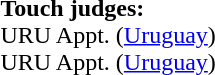<table style="width:100%">
<tr>
<td><br><strong>Touch judges:</strong>
<br>URU Appt. (<a href='#'>Uruguay</a>)
<br>URU Appt. (<a href='#'>Uruguay</a>)</td>
</tr>
</table>
